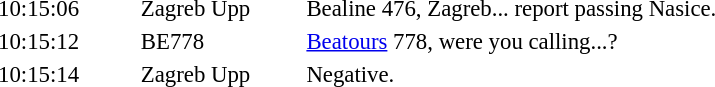<table style="margin:auto; border:none; font-size:95%;" cellpadding="1">
<tr>
<th style="width:6.0em;"></th>
<th style="width:7.0em;"></th>
<th style="width:37.0em;"></th>
</tr>
<tr style="vertical-align:top;">
<td>10:15:06</td>
<td>Zagreb Upp</td>
<td>Bealine 476, Zagreb... report passing Nasice.</td>
</tr>
<tr style="vertical-align:top;">
<td>10:15:12</td>
<td>BE778</td>
<td><a href='#'>Beatours</a> 778, were you calling...?</td>
</tr>
<tr style="vertical-align:top;">
<td>10:15:14</td>
<td>Zagreb Upp</td>
<td>Negative.</td>
</tr>
</table>
